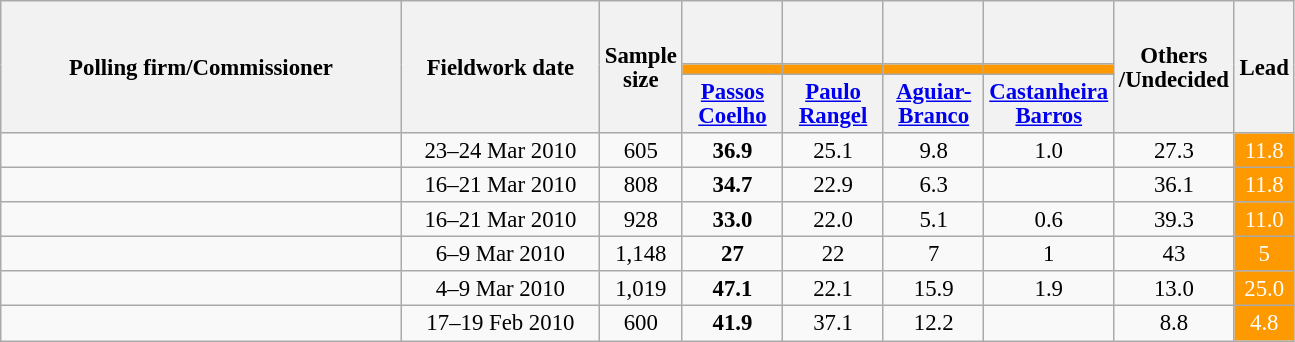<table class="wikitable collapsible" style="text-align:center; font-size:95%; line-height:16px;">
<tr style="height:42px;">
<th rowspan="3" style="width:260px;">Polling firm/Commissioner</th>
<th rowspan="3" style="width:125px;">Fieldwork date</th>
<th rowspan="3" style="width:40px;">Sample size</th>
<th class="unsortable" style="width:60px;"></th>
<th class="unsortable" style="width:60px;"></th>
<th class="unsortable" style="width:60px;"></th>
<th class="unsortable" style="width:60px;"></th>
<th rowspan="3" style="width:60px;">Others<br>/Undecided</th>
<th rowspan="3" style="width:30px;">Lead</th>
</tr>
<tr>
<th style="color:inherit;background:#FF9900;"></th>
<th style="color:inherit;background:#FF9900;"></th>
<th style="color:inherit;background:#FF9900;"></th>
<th style="color:inherit;background:#FF9900;"></th>
</tr>
<tr>
<th><a href='#'>Passos Coelho</a></th>
<th><a href='#'>Paulo Rangel</a></th>
<th><a href='#'>Aguiar-Branco</a></th>
<th><a href='#'>Castanheira Barros</a></th>
</tr>
<tr>
<td></td>
<td>23–24 Mar 2010</td>
<td>605</td>
<td><strong>36.9</strong></td>
<td>25.1</td>
<td>9.8</td>
<td>1.0</td>
<td>27.3</td>
<td style="background:#FF9900; color:white;">11.8</td>
</tr>
<tr>
<td></td>
<td>16–21 Mar 2010</td>
<td>808</td>
<td><strong>34.7</strong></td>
<td>22.9</td>
<td>6.3</td>
<td></td>
<td>36.1</td>
<td style="background:#FF9900; color:white;">11.8</td>
</tr>
<tr>
<td></td>
<td>16–21 Mar 2010</td>
<td>928</td>
<td><strong>33.0</strong></td>
<td>22.0</td>
<td>5.1</td>
<td>0.6</td>
<td>39.3</td>
<td style="background:#FF9900; color:white;">11.0</td>
</tr>
<tr>
<td></td>
<td>6–9 Mar 2010</td>
<td>1,148</td>
<td><strong>27</strong></td>
<td>22</td>
<td>7</td>
<td>1</td>
<td>43</td>
<td style="background:#FF9900; color:white;">5</td>
</tr>
<tr>
<td></td>
<td>4–9 Mar 2010</td>
<td>1,019</td>
<td><strong>47.1</strong></td>
<td>22.1</td>
<td>15.9</td>
<td>1.9</td>
<td>13.0</td>
<td style="background:#FF9900; color:white;">25.0</td>
</tr>
<tr>
<td></td>
<td>17–19 Feb 2010</td>
<td>600</td>
<td><strong>41.9</strong></td>
<td>37.1</td>
<td>12.2</td>
<td></td>
<td>8.8</td>
<td style="background:#FF9900; color:white;">4.8</td>
</tr>
</table>
